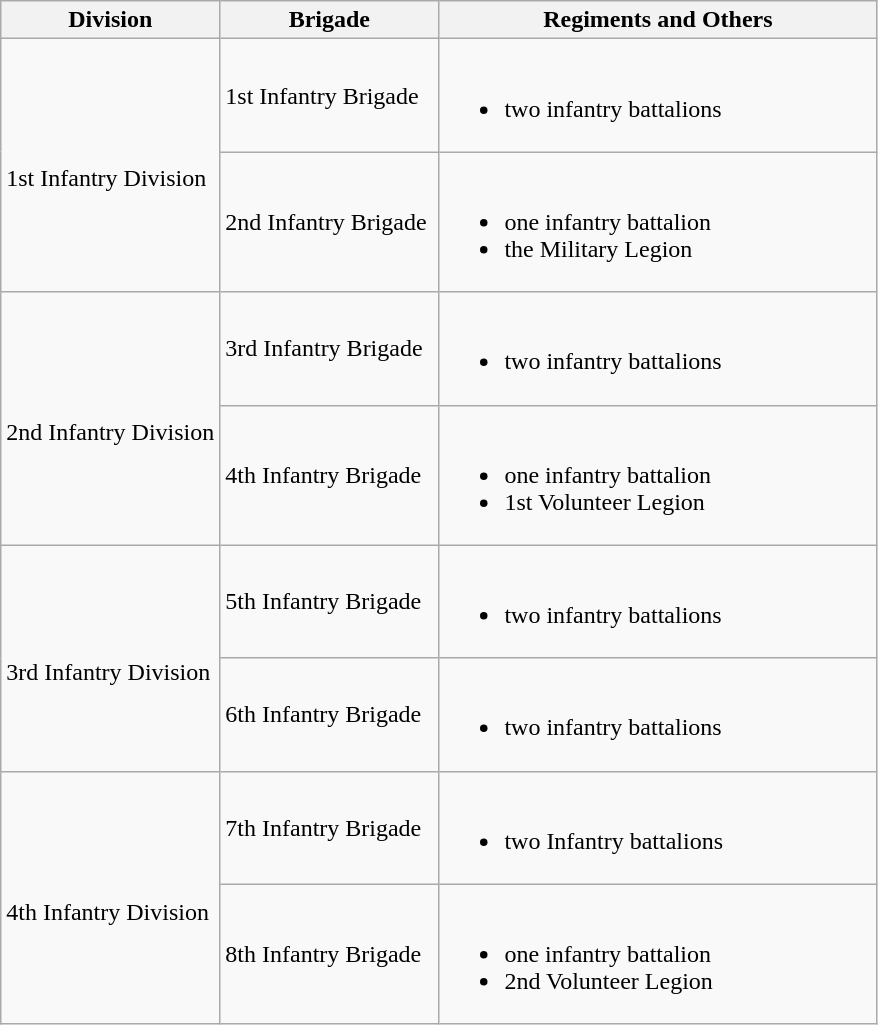<table class="wikitable">
<tr>
<th style="width:25%;">Division</th>
<th style="width:25%;">Brigade</th>
<th>Regiments and Others</th>
</tr>
<tr>
<td rowspan=2><br>1st Infantry Division</td>
<td>1st Infantry Brigade</td>
<td><br><ul><li>two infantry battalions</li></ul></td>
</tr>
<tr>
<td>2nd Infantry Brigade</td>
<td><br><ul><li>one infantry battalion</li><li>the Military Legion</li></ul></td>
</tr>
<tr>
<td rowspan=2><br>2nd Infantry Division</td>
<td>3rd Infantry Brigade</td>
<td><br><ul><li>two infantry battalions</li></ul></td>
</tr>
<tr>
<td>4th Infantry Brigade</td>
<td><br><ul><li>one infantry battalion</li><li>1st Volunteer Legion</li></ul></td>
</tr>
<tr>
<td rowspan=2><br>3rd Infantry Division</td>
<td>5th Infantry Brigade</td>
<td><br><ul><li>two infantry battalions</li></ul></td>
</tr>
<tr>
<td>6th Infantry Brigade</td>
<td><br><ul><li>two infantry battalions</li></ul></td>
</tr>
<tr>
<td rowspan=2><br>4th Infantry Division</td>
<td>7th Infantry Brigade</td>
<td><br><ul><li>two Infantry battalions</li></ul></td>
</tr>
<tr>
<td>8th Infantry Brigade</td>
<td><br><ul><li>one infantry battalion</li><li>2nd Volunteer Legion</li></ul></td>
</tr>
</table>
